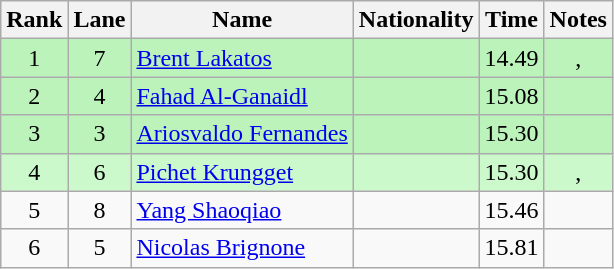<table class="wikitable sortable" style="text-align:center">
<tr>
<th>Rank</th>
<th>Lane</th>
<th>Name</th>
<th>Nationality</th>
<th>Time</th>
<th>Notes</th>
</tr>
<tr bgcolor=bbf3bb>
<td>1</td>
<td>7</td>
<td align="left"><a href='#'>Brent Lakatos</a></td>
<td align="left"></td>
<td>14.49</td>
<td>, </td>
</tr>
<tr bgcolor=bbf3bb>
<td>2</td>
<td>4</td>
<td align="left"><a href='#'>Fahad Al-Ganaidl</a></td>
<td align="left"></td>
<td>15.08</td>
<td></td>
</tr>
<tr bgcolor=bbf3bb>
<td>3</td>
<td>3</td>
<td align="left"><a href='#'>Ariosvaldo Fernandes</a></td>
<td align="left"></td>
<td>15.30</td>
<td></td>
</tr>
<tr bgcolor=ccf9cc>
<td>4</td>
<td>6</td>
<td align="left"><a href='#'>Pichet Krungget</a></td>
<td align="left"></td>
<td>15.30</td>
<td>, </td>
</tr>
<tr>
<td>5</td>
<td>8</td>
<td align="left"><a href='#'>Yang Shaoqiao</a></td>
<td align="left"></td>
<td>15.46</td>
<td></td>
</tr>
<tr>
<td>6</td>
<td>5</td>
<td align="left"><a href='#'>Nicolas Brignone</a></td>
<td align="left"></td>
<td>15.81</td>
<td></td>
</tr>
</table>
